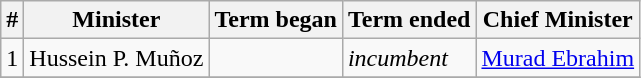<table class="wikitable">
<tr>
<th>#</th>
<th>Minister</th>
<th>Term began</th>
<th>Term ended</th>
<th>Chief Minister</th>
</tr>
<tr>
<td>1</td>
<td>Hussein P. Muñoz</td>
<td></td>
<td><em>incumbent</em></td>
<td><a href='#'>Murad Ebrahim</a></td>
</tr>
<tr>
</tr>
</table>
